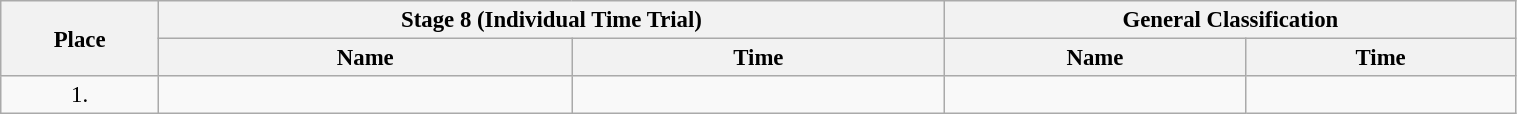<table class=wikitable style="font-size:95%" width="80%">
<tr>
<th rowspan="2">Place</th>
<th colspan="2">Stage 8 (Individual Time Trial)</th>
<th colspan="2">General Classification</th>
</tr>
<tr>
<th>Name</th>
<th>Time</th>
<th>Name</th>
<th>Time</th>
</tr>
<tr>
<td align="center">1.</td>
<td></td>
<td></td>
<td></td>
<td></td>
</tr>
</table>
